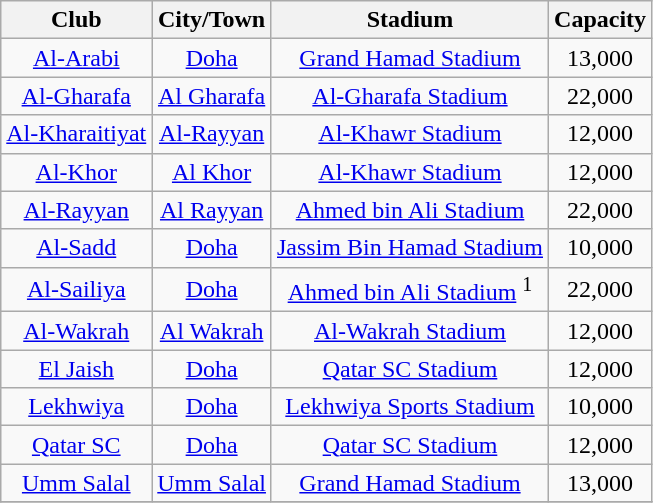<table class="wikitable" style="text-align: center;">
<tr>
<th>Club</th>
<th>City/Town</th>
<th>Stadium</th>
<th>Capacity</th>
</tr>
<tr>
<td><a href='#'>Al-Arabi</a></td>
<td><a href='#'>Doha</a></td>
<td><a href='#'>Grand Hamad Stadium</a></td>
<td>13,000</td>
</tr>
<tr>
<td><a href='#'>Al-Gharafa</a></td>
<td><a href='#'>Al Gharafa</a></td>
<td><a href='#'>Al-Gharafa Stadium</a></td>
<td>22,000</td>
</tr>
<tr>
<td><a href='#'>Al-Kharaitiyat</a></td>
<td><a href='#'>Al-Rayyan</a></td>
<td><a href='#'>Al-Khawr Stadium</a></td>
<td>12,000</td>
</tr>
<tr>
<td><a href='#'>Al-Khor</a></td>
<td><a href='#'>Al Khor</a></td>
<td><a href='#'>Al-Khawr Stadium</a></td>
<td>12,000</td>
</tr>
<tr>
<td><a href='#'>Al-Rayyan</a></td>
<td><a href='#'>Al Rayyan</a></td>
<td><a href='#'>Ahmed bin Ali Stadium</a></td>
<td>22,000</td>
</tr>
<tr>
<td><a href='#'>Al-Sadd</a></td>
<td><a href='#'>Doha</a></td>
<td><a href='#'>Jassim Bin Hamad Stadium</a></td>
<td>10,000</td>
</tr>
<tr>
<td><a href='#'>Al-Sailiya</a></td>
<td><a href='#'>Doha</a></td>
<td><a href='#'>Ahmed bin Ali Stadium</a> <sup>1</sup></td>
<td>22,000</td>
</tr>
<tr>
<td><a href='#'>Al-Wakrah</a></td>
<td><a href='#'>Al Wakrah</a></td>
<td><a href='#'>Al-Wakrah Stadium</a></td>
<td>12,000</td>
</tr>
<tr>
<td><a href='#'>El Jaish</a></td>
<td><a href='#'>Doha</a></td>
<td><a href='#'>Qatar SC Stadium</a></td>
<td>12,000</td>
</tr>
<tr>
<td><a href='#'>Lekhwiya</a></td>
<td><a href='#'>Doha</a></td>
<td><a href='#'>Lekhwiya Sports Stadium</a></td>
<td>10,000</td>
</tr>
<tr>
<td><a href='#'>Qatar SC</a></td>
<td><a href='#'>Doha</a></td>
<td><a href='#'>Qatar SC Stadium</a></td>
<td>12,000</td>
</tr>
<tr>
<td><a href='#'>Umm Salal</a></td>
<td><a href='#'>Umm Salal</a></td>
<td><a href='#'>Grand Hamad Stadium</a></td>
<td>13,000</td>
</tr>
<tr>
</tr>
</table>
